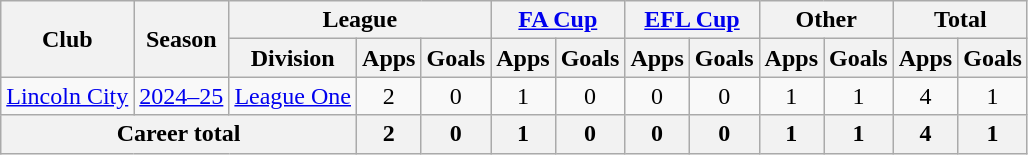<table class="wikitable" style="text-align:center;">
<tr>
<th rowspan="2">Club</th>
<th rowspan="2">Season</th>
<th colspan="3">League</th>
<th colspan="2"><a href='#'>FA Cup</a></th>
<th colspan="2"><a href='#'>EFL Cup</a></th>
<th colspan="2">Other</th>
<th colspan="2">Total</th>
</tr>
<tr>
<th>Division</th>
<th>Apps</th>
<th>Goals</th>
<th>Apps</th>
<th>Goals</th>
<th>Apps</th>
<th>Goals</th>
<th>Apps</th>
<th>Goals</th>
<th>Apps</th>
<th>Goals</th>
</tr>
<tr>
<td><a href='#'>Lincoln City</a></td>
<td><a href='#'>2024–25</a></td>
<td><a href='#'>League One</a></td>
<td>2</td>
<td>0</td>
<td>1</td>
<td>0</td>
<td>0</td>
<td>0</td>
<td>1</td>
<td>1</td>
<td>4</td>
<td>1</td>
</tr>
<tr>
<th colspan="3">Career total</th>
<th>2</th>
<th>0</th>
<th>1</th>
<th>0</th>
<th>0</th>
<th>0</th>
<th>1</th>
<th>1</th>
<th>4</th>
<th>1</th>
</tr>
</table>
